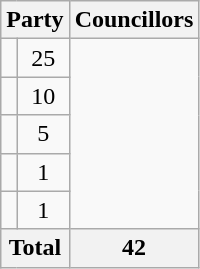<table class="wikitable">
<tr>
<th colspan=2>Party</th>
<th>Councillors</th>
</tr>
<tr>
<td></td>
<td align=center>25</td>
</tr>
<tr>
<td></td>
<td align=center>10</td>
</tr>
<tr>
<td></td>
<td align=center>5</td>
</tr>
<tr>
<td></td>
<td align=center>1</td>
</tr>
<tr>
<td></td>
<td align=center>1</td>
</tr>
<tr>
<th colspan=2>Total</th>
<th align=center>42</th>
</tr>
</table>
